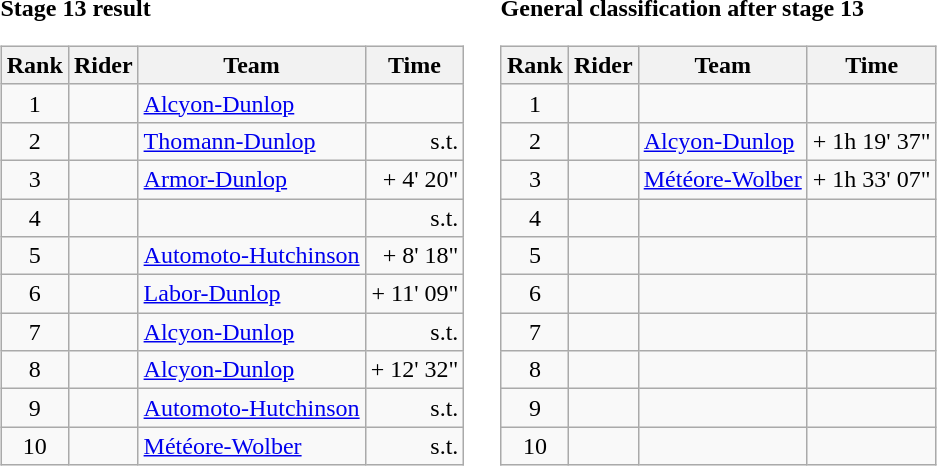<table>
<tr>
<td><strong>Stage 13 result</strong><br><table class="wikitable">
<tr>
<th scope="col">Rank</th>
<th scope="col">Rider</th>
<th scope="col">Team</th>
<th scope="col">Time</th>
</tr>
<tr>
<td style="text-align:center;">1</td>
<td></td>
<td><a href='#'>Alcyon-Dunlop</a></td>
<td style="text-align:right;"></td>
</tr>
<tr>
<td style="text-align:center;">2</td>
<td></td>
<td><a href='#'>Thomann-Dunlop</a></td>
<td style="text-align:right;">s.t.</td>
</tr>
<tr>
<td style="text-align:center;">3</td>
<td></td>
<td><a href='#'>Armor-Dunlop</a></td>
<td style="text-align:right;">+ 4' 20"</td>
</tr>
<tr>
<td style="text-align:center;">4</td>
<td></td>
<td></td>
<td style="text-align:right;">s.t.</td>
</tr>
<tr>
<td style="text-align:center;">5</td>
<td></td>
<td><a href='#'>Automoto-Hutchinson</a></td>
<td style="text-align:right;">+ 8' 18"</td>
</tr>
<tr>
<td style="text-align:center;">6</td>
<td></td>
<td><a href='#'>Labor-Dunlop</a></td>
<td style="text-align:right;">+ 11' 09"</td>
</tr>
<tr>
<td style="text-align:center;">7</td>
<td></td>
<td><a href='#'>Alcyon-Dunlop</a></td>
<td style="text-align:right;">s.t.</td>
</tr>
<tr>
<td style="text-align:center;">8</td>
<td></td>
<td><a href='#'>Alcyon-Dunlop</a></td>
<td style="text-align:right;">+ 12' 32"</td>
</tr>
<tr>
<td style="text-align:center;">9</td>
<td></td>
<td><a href='#'>Automoto-Hutchinson</a></td>
<td style="text-align:right;">s.t.</td>
</tr>
<tr>
<td style="text-align:center;">10</td>
<td></td>
<td><a href='#'>Météore-Wolber</a></td>
<td style="text-align:right;">s.t.</td>
</tr>
</table>
</td>
<td></td>
<td><strong>General classification after stage 13</strong><br><table class="wikitable">
<tr>
<th scope="col">Rank</th>
<th scope="col">Rider</th>
<th scope="col">Team</th>
<th scope="col">Time</th>
</tr>
<tr>
<td style="text-align:center;">1</td>
<td></td>
<td></td>
<td style="text-align:right;"></td>
</tr>
<tr>
<td style="text-align:center;">2</td>
<td></td>
<td><a href='#'>Alcyon-Dunlop</a></td>
<td style="text-align:right;">+ 1h 19' 37"</td>
</tr>
<tr>
<td style="text-align:center;">3</td>
<td></td>
<td><a href='#'>Météore-Wolber</a></td>
<td style="text-align:right;">+ 1h 33' 07"</td>
</tr>
<tr>
<td style="text-align:center;">4</td>
<td></td>
<td></td>
<td></td>
</tr>
<tr>
<td style="text-align:center;">5</td>
<td></td>
<td></td>
<td></td>
</tr>
<tr>
<td style="text-align:center;">6</td>
<td></td>
<td></td>
<td></td>
</tr>
<tr>
<td style="text-align:center;">7</td>
<td></td>
<td></td>
<td></td>
</tr>
<tr>
<td style="text-align:center;">8</td>
<td></td>
<td></td>
<td></td>
</tr>
<tr>
<td style="text-align:center;">9</td>
<td></td>
<td></td>
<td></td>
</tr>
<tr>
<td style="text-align:center;">10</td>
<td></td>
<td></td>
<td></td>
</tr>
</table>
</td>
</tr>
</table>
